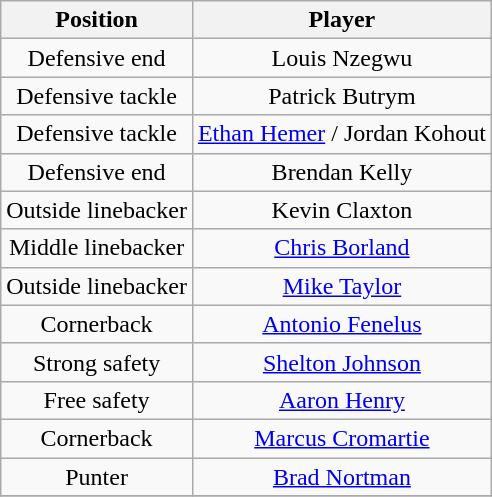<table class="wikitable" style="text-align: center;">
<tr>
<th>Position</th>
<th>Player</th>
</tr>
<tr>
<td>Defensive end</td>
<td>Louis Nzegwu</td>
</tr>
<tr>
<td>Defensive tackle</td>
<td>Patrick Butrym</td>
</tr>
<tr>
<td>Defensive tackle</td>
<td><a href='#'>Ethan Hemer</a> / Jordan Kohout</td>
</tr>
<tr>
<td>Defensive end</td>
<td>Brendan Kelly</td>
</tr>
<tr>
<td>Outside linebacker</td>
<td>Kevin Claxton</td>
</tr>
<tr>
<td>Middle linebacker</td>
<td><a href='#'>Chris Borland</a></td>
</tr>
<tr>
<td>Outside linebacker</td>
<td><a href='#'>Mike Taylor</a></td>
</tr>
<tr>
<td>Cornerback</td>
<td><a href='#'>Antonio Fenelus</a></td>
</tr>
<tr>
<td>Strong safety</td>
<td><a href='#'>Shelton Johnson</a></td>
</tr>
<tr>
<td>Free safety</td>
<td><a href='#'>Aaron Henry</a></td>
</tr>
<tr>
<td>Cornerback</td>
<td><a href='#'>Marcus Cromartie</a></td>
</tr>
<tr>
<td>Punter</td>
<td><a href='#'>Brad Nortman</a></td>
</tr>
<tr>
</tr>
</table>
